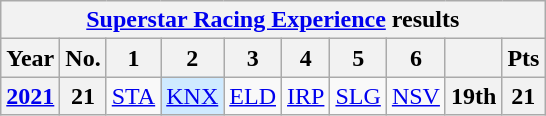<table class="wikitable" style="text-align:center">
<tr>
<th colspan=10><a href='#'>Superstar Racing Experience</a> results</th>
</tr>
<tr>
<th>Year</th>
<th>No.</th>
<th>1</th>
<th>2</th>
<th>3</th>
<th>4</th>
<th>5</th>
<th>6</th>
<th></th>
<th>Pts</th>
</tr>
<tr>
<th><a href='#'>2021</a></th>
<th>21</th>
<td><a href='#'>STA</a></td>
<td style="background:#CFEAFF;"><a href='#'>KNX</a><br></td>
<td><a href='#'>ELD</a></td>
<td><a href='#'>IRP</a></td>
<td><a href='#'>SLG</a></td>
<td><a href='#'>NSV</a></td>
<th>19th</th>
<th>21</th>
</tr>
</table>
